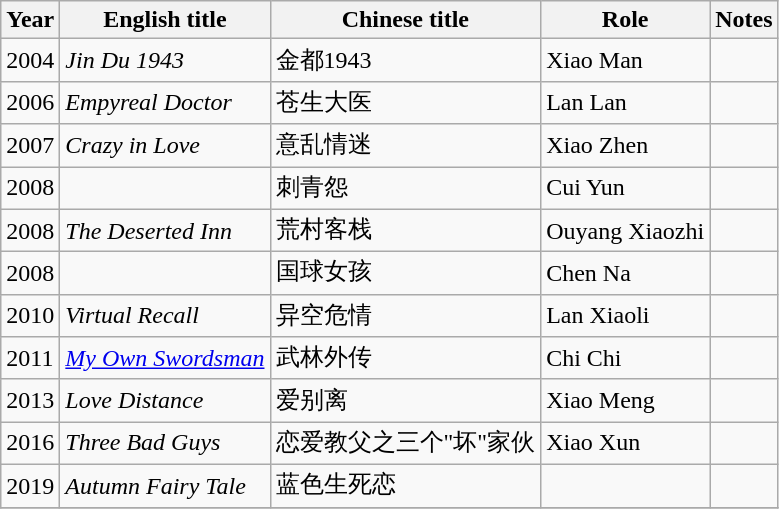<table class="wikitable sortable">
<tr>
<th>Year</th>
<th>English title</th>
<th>Chinese title</th>
<th>Role</th>
<th class="unsortable">Notes</th>
</tr>
<tr>
<td>2004</td>
<td><em>Jin Du 1943</em></td>
<td>金都1943</td>
<td>Xiao Man</td>
<td></td>
</tr>
<tr>
<td>2006</td>
<td><em>Empyreal Doctor</em></td>
<td>苍生大医</td>
<td>Lan Lan</td>
<td></td>
</tr>
<tr>
<td>2007</td>
<td><em>Crazy in Love</em></td>
<td>意乱情迷</td>
<td>Xiao Zhen</td>
<td></td>
</tr>
<tr>
<td>2008</td>
<td></td>
<td>刺青怨</td>
<td>Cui Yun</td>
<td></td>
</tr>
<tr>
<td>2008</td>
<td><em>The Deserted Inn</em></td>
<td>荒村客栈</td>
<td>Ouyang Xiaozhi</td>
<td></td>
</tr>
<tr>
<td>2008</td>
<td></td>
<td>国球女孩</td>
<td>Chen Na</td>
<td></td>
</tr>
<tr>
<td>2010</td>
<td><em>Virtual Recall</em></td>
<td>异空危情</td>
<td>Lan Xiaoli</td>
<td></td>
</tr>
<tr>
<td>2011</td>
<td><em><a href='#'>My Own Swordsman</a></em></td>
<td>武林外传</td>
<td>Chi Chi</td>
<td></td>
</tr>
<tr>
<td>2013</td>
<td><em>Love Distance</em></td>
<td>爱别离</td>
<td>Xiao Meng</td>
<td></td>
</tr>
<tr>
<td>2016</td>
<td><em>Three Bad Guys</em></td>
<td>恋爱教父之三个"坏"家伙</td>
<td>Xiao Xun</td>
<td></td>
</tr>
<tr>
<td>2019</td>
<td><em>Autumn Fairy Tale</em></td>
<td>蓝色生死恋</td>
<td></td>
<td></td>
</tr>
<tr>
</tr>
</table>
